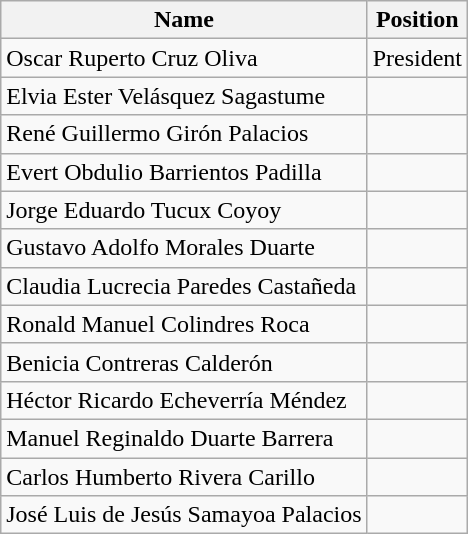<table class="wikitable">
<tr>
<th>Name</th>
<th>Position</th>
</tr>
<tr>
<td>Oscar Ruperto Cruz Oliva</td>
<td>President</td>
</tr>
<tr>
<td>Elvia Ester Velásquez Sagastume</td>
<td></td>
</tr>
<tr>
<td>René Guillermo Girón Palacios</td>
<td></td>
</tr>
<tr>
<td>Evert Obdulio Barrientos Padilla</td>
<td></td>
</tr>
<tr>
<td>Jorge Eduardo Tucux Coyoy</td>
<td></td>
</tr>
<tr>
<td>Gustavo Adolfo Morales Duarte</td>
<td></td>
</tr>
<tr>
<td>Claudia Lucrecia Paredes Castañeda</td>
<td></td>
</tr>
<tr>
<td>Ronald Manuel Colindres Roca</td>
<td></td>
</tr>
<tr>
<td>Benicia Contreras Calderón</td>
<td></td>
</tr>
<tr>
<td>Héctor Ricardo Echeverría Méndez</td>
<td></td>
</tr>
<tr>
<td>Manuel Reginaldo Duarte Barrera</td>
<td></td>
</tr>
<tr>
<td>Carlos Humberto Rivera Carillo</td>
<td></td>
</tr>
<tr>
<td>José Luis de Jesús Samayoa Palacios</td>
<td></td>
</tr>
</table>
